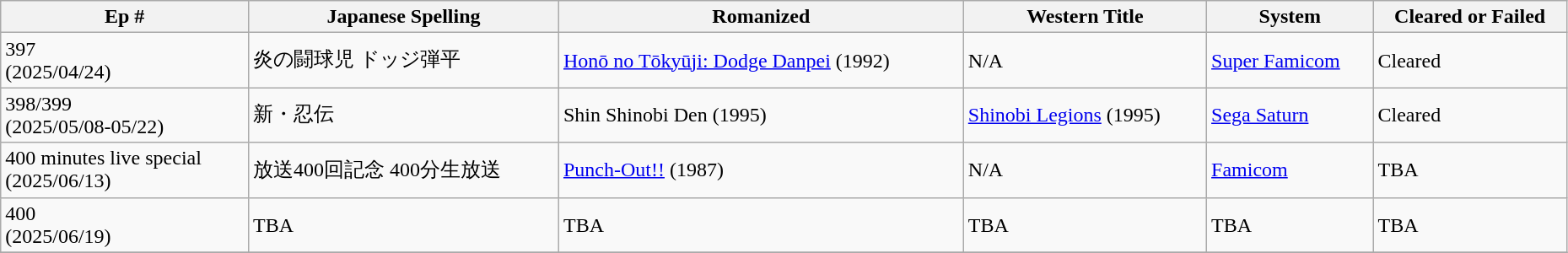<table class="wikitable" style="width:98%;">
<tr>
<th>Ep #</th>
<th>Japanese Spelling</th>
<th>Romanized</th>
<th>Western Title</th>
<th>System</th>
<th>Cleared or Failed</th>
</tr>
<tr>
<td>397<br> (2025/04/24)</td>
<td>炎の闘球児 ドッジ弾平</td>
<td><a href='#'>Honō no Tōkyūji: Dodge Danpei</a> (1992)</td>
<td>N/A</td>
<td><a href='#'>Super Famicom</a></td>
<td>Cleared</td>
</tr>
<tr>
<td>398/399<br> (2025/05/08-05/22)</td>
<td>新・忍伝</td>
<td>Shin Shinobi Den (1995)</td>
<td><a href='#'>Shinobi Legions</a> (1995)</td>
<td><a href='#'>Sega Saturn</a></td>
<td>Cleared</td>
</tr>
<tr>
<td>400 minutes live special<br> (2025/06/13)</td>
<td>放送400回記念 400分生放送</td>
<td><a href='#'>Punch-Out!!</a> (1987)</td>
<td>N/A</td>
<td><a href='#'>Famicom</a></td>
<td>TBA</td>
</tr>
<tr>
<td>400<br> (2025/06/19)</td>
<td>TBA</td>
<td>TBA</td>
<td>TBA</td>
<td>TBA</td>
<td>TBA</td>
</tr>
<tr>
</tr>
</table>
